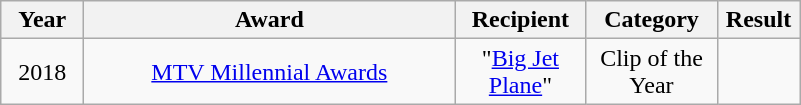<table class="wikitable plainrowheaders" style="text-align:center;">
<tr>
<th scope="col" style="width:3em;">Year</th>
<th scope="col" style="width:15em;">Award</th>
<th scope="col" style="width:5em;">Recipient</th>
<th scope="col" style="width:5em;">Category</th>
<th scope="col" style="width:3em;">Result</th>
</tr>
<tr>
<td>2018</td>
<td><a href='#'>MTV Millennial Awards</a></td>
<td>"<a href='#'>Big Jet Plane</a>"</td>
<td>Clip of the Year</td>
<td></td>
</tr>
</table>
